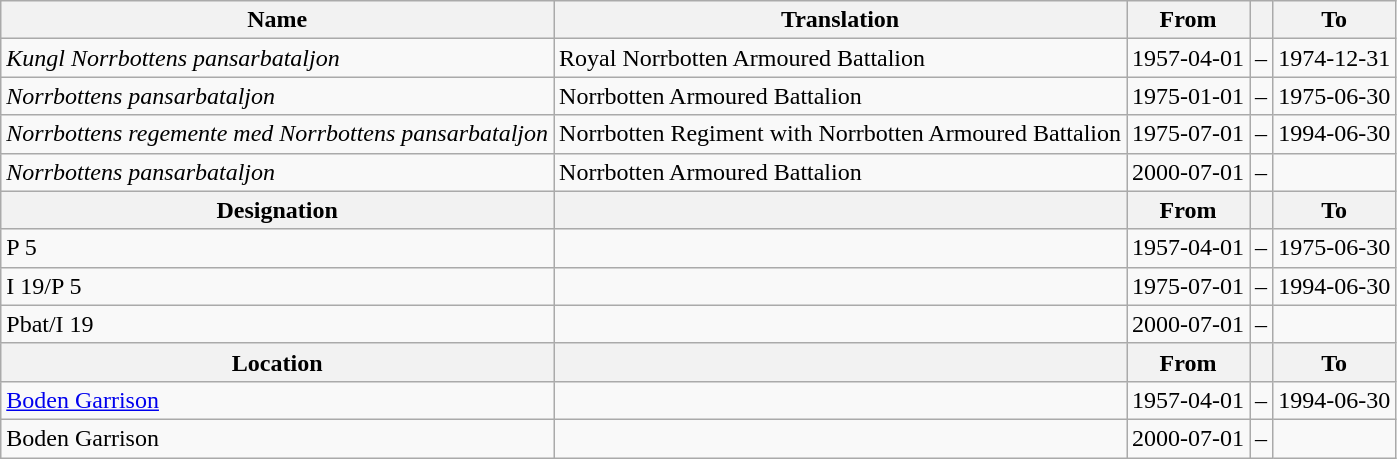<table class="wikitable">
<tr>
<th style="font-weight:bold;">Name</th>
<th style="font-weight:bold;">Translation</th>
<th style="text-align: center; font-weight:bold;">From</th>
<th></th>
<th style="text-align: center; font-weight:bold;">To</th>
</tr>
<tr>
<td style="font-style:italic;">Kungl Norrbottens pansarbataljon</td>
<td>Royal Norrbotten Armoured Battalion</td>
<td>1957-04-01</td>
<td>–</td>
<td>1974-12-31</td>
</tr>
<tr>
<td style="font-style:italic;">Norrbottens pansarbataljon</td>
<td>Norrbotten Armoured Battalion</td>
<td>1975-01-01</td>
<td>–</td>
<td>1975-06-30</td>
</tr>
<tr>
<td style="font-style:italic;">Norrbottens regemente med Norrbottens pansarbataljon</td>
<td>Norrbotten Regiment with Norrbotten Armoured Battalion</td>
<td>1975-07-01</td>
<td>–</td>
<td>1994-06-30</td>
</tr>
<tr>
<td style="font-style:italic;">Norrbottens pansarbataljon</td>
<td>Norrbotten Armoured Battalion</td>
<td>2000-07-01</td>
<td>–</td>
<td></td>
</tr>
<tr>
<th style="font-weight:bold;">Designation</th>
<th style="font-weight:bold;"></th>
<th style="text-align: center; font-weight:bold;">From</th>
<th></th>
<th style="text-align: center; font-weight:bold;">To</th>
</tr>
<tr>
<td>P 5</td>
<td></td>
<td style="text-align: center;">1957-04-01</td>
<td style="text-align: center;">–</td>
<td style="text-align: center;">1975-06-30</td>
</tr>
<tr>
<td>I 19/P 5</td>
<td></td>
<td style="text-align: center;">1975-07-01</td>
<td style="text-align: center;">–</td>
<td style="text-align: center;">1994-06-30</td>
</tr>
<tr>
<td>Pbat/I 19</td>
<td></td>
<td style="text-align: center;">2000-07-01</td>
<td style="text-align: center;">–</td>
<td style="text-align: center;"></td>
</tr>
<tr>
<th style="font-weight:bold;">Location</th>
<th style="font-weight:bold;"></th>
<th style="text-align: center; font-weight:bold;">From</th>
<th></th>
<th style="text-align: center; font-weight:bold;">To</th>
</tr>
<tr>
<td><a href='#'>Boden Garrison</a></td>
<td></td>
<td style="text-align: center;">1957-04-01</td>
<td style="text-align: center;">–</td>
<td style="text-align: center;">1994-06-30</td>
</tr>
<tr>
<td>Boden Garrison</td>
<td></td>
<td style="text-align: center;">2000-07-01</td>
<td style="text-align: center;">–</td>
<td style="text-align: center;"></td>
</tr>
</table>
